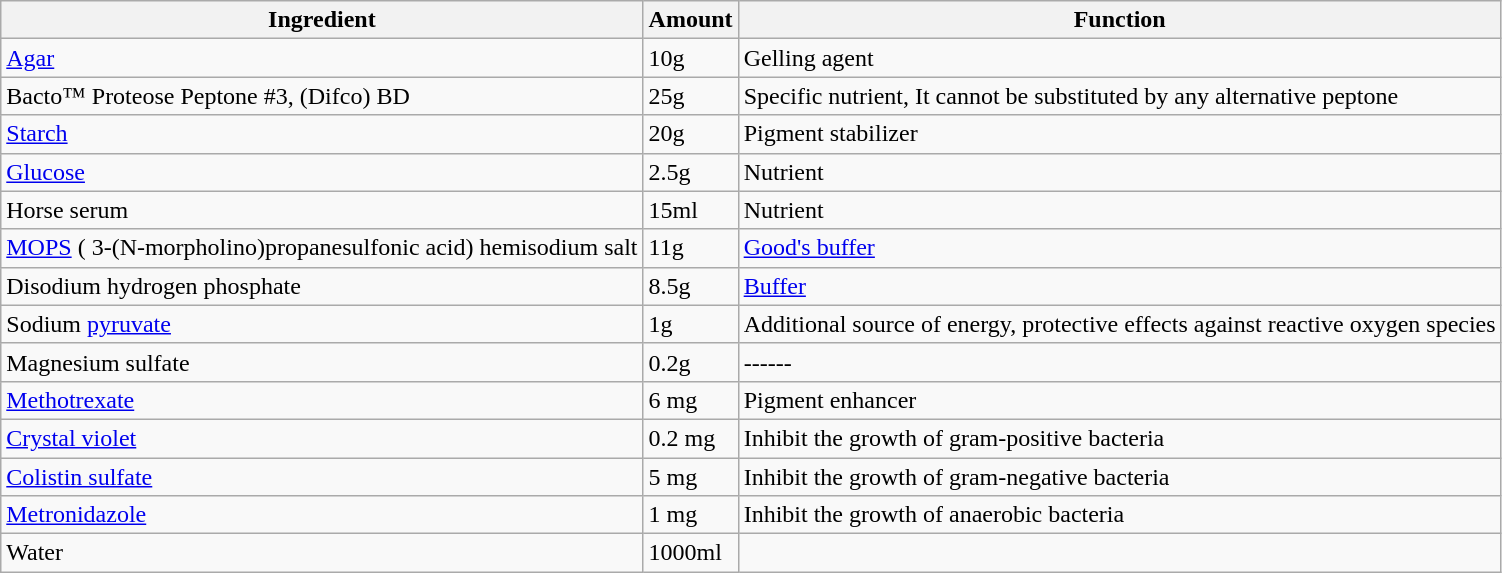<table class="wikitable">
<tr>
<th>Ingredient</th>
<th>Amount</th>
<th>Function</th>
</tr>
<tr>
<td><a href='#'>Agar</a></td>
<td>10g</td>
<td>Gelling agent</td>
</tr>
<tr>
<td>Bacto™ Proteose Peptone #3, (Difco) BD</td>
<td>25g</td>
<td>Specific nutrient, It cannot be substituted by any alternative peptone</td>
</tr>
<tr>
<td><a href='#'>Starch</a></td>
<td>20g</td>
<td>Pigment stabilizer</td>
</tr>
<tr>
<td><a href='#'>Glucose</a></td>
<td>2.5g</td>
<td>Nutrient</td>
</tr>
<tr>
<td>Horse serum</td>
<td>15ml</td>
<td>Nutrient</td>
</tr>
<tr>
<td><a href='#'>MOPS</a> ( 3-(N-morpholino)propanesulfonic acid) hemisodium salt</td>
<td>11g</td>
<td><a href='#'>Good's buffer</a></td>
</tr>
<tr>
<td>Disodium hydrogen phosphate</td>
<td>8.5g</td>
<td><a href='#'>Buffer</a></td>
</tr>
<tr>
<td>Sodium <a href='#'>pyruvate</a></td>
<td>1g</td>
<td>Additional source of energy, protective effects against reactive oxygen species</td>
</tr>
<tr>
<td>Magnesium sulfate</td>
<td>0.2g</td>
<td>------</td>
</tr>
<tr>
<td><a href='#'>Methotrexate</a></td>
<td>6 mg</td>
<td>Pigment enhancer</td>
</tr>
<tr>
<td><a href='#'>Crystal violet</a></td>
<td>0.2 mg</td>
<td>Inhibit the growth of gram-positive bacteria</td>
</tr>
<tr>
<td><a href='#'>Colistin sulfate</a></td>
<td>5 mg</td>
<td>Inhibit the growth of gram-negative bacteria</td>
</tr>
<tr>
<td><a href='#'>Metronidazole</a></td>
<td>1 mg</td>
<td>Inhibit the growth of anaerobic bacteria</td>
</tr>
<tr>
<td>Water</td>
<td>1000ml</td>
<td -------></td>
</tr>
</table>
